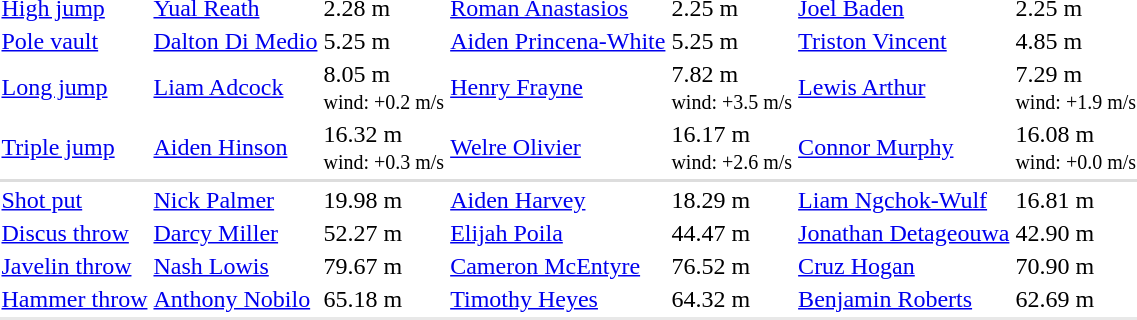<table>
<tr>
<td><a href='#'>High jump</a></td>
<td align=left><a href='#'>Yual Reath</a> <br> </td>
<td>2.28 m</td>
<td align=left><a href='#'>Roman Anastasios</a> <br> </td>
<td>2.25 m </td>
<td align=left><a href='#'>Joel Baden</a> <br> </td>
<td>2.25 m</td>
</tr>
<tr>
<td><a href='#'>Pole vault</a></td>
<td><a href='#'>Dalton Di Medio</a> <br> </td>
<td>5.25 m</td>
<td><a href='#'>Aiden Princena-White</a> <br> </td>
<td>5.25 m </td>
<td><a href='#'>Triston Vincent</a> <br> </td>
<td>4.85 m</td>
</tr>
<tr>
<td><a href='#'>Long jump</a></td>
<td><a href='#'>Liam Adcock</a> <br> </td>
<td>8.05 m  <br><small>wind: +0.2 m/s</small></td>
<td><a href='#'>Henry Frayne</a> <br> </td>
<td>7.82 m <br><small>wind: +3.5 m/s</small></td>
<td><a href='#'>Lewis Arthur</a> <br> </td>
<td>7.29 m <br><small>wind: +1.9 m/s</small></td>
</tr>
<tr>
<td><a href='#'>Triple jump</a></td>
<td><a href='#'>Aiden Hinson</a> <br> </td>
<td>16.32 m <br><small>wind: +0.3 m/s</small></td>
<td><a href='#'>Welre Olivier</a> <br> </td>
<td>16.17 m <br><small>wind: +2.6 m/s</small></td>
<td><a href='#'>Connor Murphy</a> <br> </td>
<td>16.08 m <br><small>wind: +0.0 m/s</small></td>
</tr>
<tr bgcolor=#DDDDDD>
<td colspan=8></td>
</tr>
<tr>
<td><a href='#'>Shot put</a></td>
<td><a href='#'>Nick Palmer</a> <br> </td>
<td>19.98 m</td>
<td><a href='#'>Aiden Harvey</a> <br> </td>
<td>18.29 m</td>
<td><a href='#'>Liam Ngchok-Wulf</a> <br> </td>
<td>16.81 m</td>
</tr>
<tr>
<td><a href='#'>Discus throw</a></td>
<td><a href='#'>Darcy Miller</a> <br> </td>
<td>52.27 m</td>
<td><a href='#'>Elijah Poila</a> <br> </td>
<td>44.47 m </td>
<td><a href='#'>Jonathan Detageouwa</a> <br> </td>
<td>42.90 m </td>
</tr>
<tr>
<td><a href='#'>Javelin throw</a></td>
<td><a href='#'>Nash Lowis</a> <br> </td>
<td>79.67 m </td>
<td><a href='#'>Cameron McEntyre</a> <br> </td>
<td>76.52 m</td>
<td><a href='#'>Cruz Hogan</a> <br> </td>
<td>70.90 m</td>
</tr>
<tr>
<td><a href='#'>Hammer throw</a></td>
<td><a href='#'>Anthony Nobilo</a> <br> </td>
<td>65.18 m</td>
<td><a href='#'>Timothy Heyes</a> <br> </td>
<td>64.32 m</td>
<td><a href='#'>Benjamin Roberts</a> <br> </td>
<td>62.69 m</td>
</tr>
<tr style="background:#e8e8e8;">
<td colspan=7></td>
</tr>
</table>
